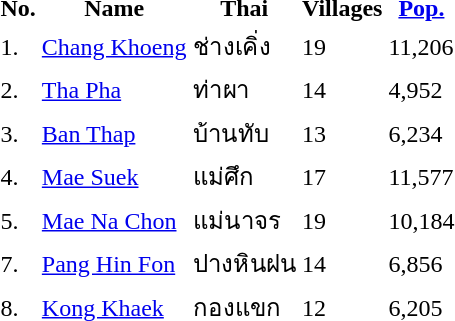<table>
<tr>
<th>No.</th>
<th>Name</th>
<th>Thai</th>
<th>Villages</th>
<th><a href='#'>Pop.</a></th>
</tr>
<tr>
<td>1.</td>
<td><a href='#'>Chang Khoeng</a></td>
<td>ช่างเคิ่ง</td>
<td>19</td>
<td>11,206</td>
</tr>
<tr>
<td>2.</td>
<td><a href='#'>Tha Pha</a></td>
<td>ท่าผา</td>
<td>14</td>
<td>4,952</td>
</tr>
<tr>
<td>3.</td>
<td><a href='#'>Ban Thap</a></td>
<td>บ้านทับ</td>
<td>13</td>
<td>6,234</td>
</tr>
<tr>
<td>4.</td>
<td><a href='#'>Mae Suek</a></td>
<td>แม่ศึก</td>
<td>17</td>
<td>11,577</td>
</tr>
<tr>
<td>5.</td>
<td><a href='#'>Mae Na Chon</a></td>
<td>แม่นาจร</td>
<td>19</td>
<td>10,184</td>
</tr>
<tr>
<td>7.</td>
<td><a href='#'>Pang Hin Fon</a></td>
<td>ปางหินฝน</td>
<td>14</td>
<td>6,856</td>
</tr>
<tr>
<td>8.</td>
<td><a href='#'>Kong Khaek</a></td>
<td>กองแขก</td>
<td>12</td>
<td>6,205</td>
</tr>
<tr>
</tr>
</table>
